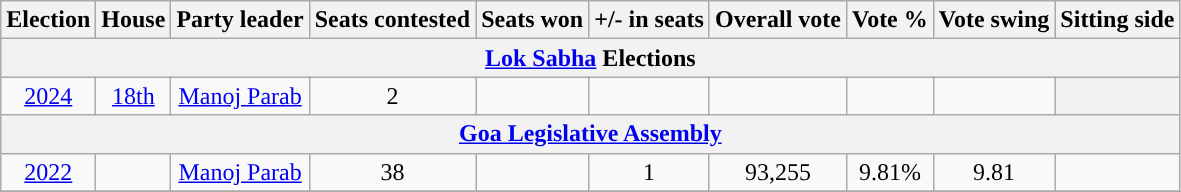<table class="wikitable" style="text-align:center">
<tr>
<th style="background-color:">Election</th>
<th style="background-color:">House</th>
<th style="background-color:">Party leader</th>
<th style="background-color:">Seats contested</th>
<th style="background-color:">Seats won</th>
<th style="background-color:">+/- in seats</th>
<th style="background-color:">Overall vote</th>
<th style="background-color:">Vote %</th>
<th style="background-color:">Vote swing</th>
<th style="background-color:">Sitting side</th>
</tr>
<tr>
<th colspan="10"><a href='#'>Lok Sabha</a> Elections</th>
</tr>
<tr>
<td><a href='#'>2024</a></td>
<td><a href='#'>18th</a></td>
<td><a href='#'>Manoj Parab</a></td>
<td>2</td>
<td></td>
<td></td>
<td></td>
<td></td>
<td></td>
<th></th>
</tr>
<tr>
<th colspan="10"><a href='#'>Goa Legislative Assembly</a></th>
</tr>
<tr>
<td><a href='#'>2022</a></td>
<td></td>
<td><a href='#'>Manoj Parab</a></td>
<td>38</td>
<td></td>
<td>1</td>
<td>93,255</td>
<td>9.81%</td>
<td>9.81</td>
<td></td>
</tr>
<tr>
</tr>
</table>
